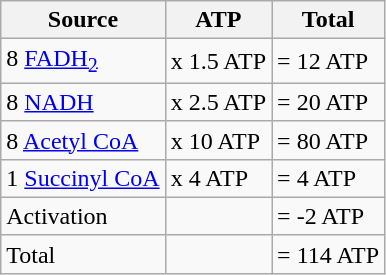<table class="wikitable">
<tr>
<th>Source</th>
<th>ATP</th>
<th>Total</th>
</tr>
<tr>
<td>8 <a href='#'>FADH<sub>2</sub></a></td>
<td>x 1.5 ATP</td>
<td>= 12 ATP</td>
</tr>
<tr>
<td>8 <a href='#'>NADH</a></td>
<td>x 2.5 ATP</td>
<td>= 20 ATP</td>
</tr>
<tr>
<td>8 <a href='#'>Acetyl CoA</a></td>
<td>x 10 ATP</td>
<td>= 80 ATP</td>
</tr>
<tr>
<td>1 <a href='#'>Succinyl CoA</a></td>
<td>x 4 ATP</td>
<td>= 4 ATP</td>
</tr>
<tr>
<td>Activation</td>
<td></td>
<td>= -2 ATP</td>
</tr>
<tr>
<td>Total</td>
<td></td>
<td>= 114 ATP</td>
</tr>
</table>
